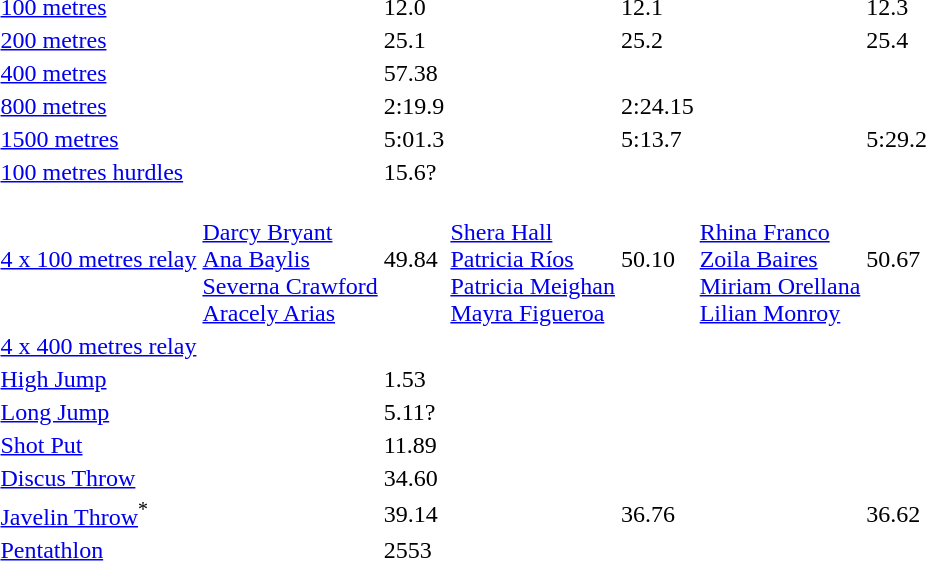<table>
<tr>
<td><a href='#'>100 metres</a></td>
<td></td>
<td>12.0</td>
<td></td>
<td>12.1</td>
<td></td>
<td>12.3</td>
</tr>
<tr>
<td><a href='#'>200 metres</a></td>
<td></td>
<td>25.1</td>
<td></td>
<td>25.2</td>
<td></td>
<td>25.4</td>
</tr>
<tr>
<td><a href='#'>400 metres</a></td>
<td></td>
<td>57.38</td>
<td></td>
<td></td>
<td></td>
<td></td>
</tr>
<tr>
<td><a href='#'>800 metres</a></td>
<td></td>
<td>2:19.9</td>
<td></td>
<td>2:24.15</td>
<td></td>
<td></td>
</tr>
<tr>
<td><a href='#'>1500 metres</a></td>
<td></td>
<td>5:01.3</td>
<td></td>
<td>5:13.7</td>
<td></td>
<td>5:29.2</td>
</tr>
<tr>
<td><a href='#'>100 metres hurdles</a></td>
<td></td>
<td>15.6?</td>
<td></td>
<td></td>
<td></td>
<td></td>
</tr>
<tr>
<td><a href='#'>4 x 100 metres relay</a></td>
<td> <br> <a href='#'>Darcy Bryant</a>  <br> <a href='#'>Ana Baylis</a> <br> <a href='#'>Severna Crawford</a> <br> <a href='#'>Aracely Arias</a></td>
<td>49.84</td>
<td> <br> <a href='#'>Shera Hall</a> <br> <a href='#'>Patricia Ríos</a> <br> <a href='#'>Patricia Meighan</a> <br> <a href='#'>Mayra Figueroa</a></td>
<td>50.10</td>
<td> <br> <a href='#'>Rhina Franco</a> <br> <a href='#'>Zoila Baires</a> <br> <a href='#'>Miriam Orellana</a> <br> <a href='#'>Lilian Monroy</a></td>
<td>50.67</td>
</tr>
<tr>
<td><a href='#'>4 x 400 metres relay</a></td>
<td></td>
<td></td>
<td></td>
<td></td>
<td></td>
<td></td>
</tr>
<tr>
<td><a href='#'>High Jump</a></td>
<td></td>
<td>1.53</td>
<td></td>
<td></td>
<td></td>
<td></td>
</tr>
<tr>
<td><a href='#'>Long Jump</a></td>
<td></td>
<td>5.11?</td>
<td></td>
<td></td>
<td></td>
<td></td>
</tr>
<tr>
<td><a href='#'>Shot Put</a></td>
<td></td>
<td>11.89</td>
<td></td>
<td></td>
<td></td>
<td></td>
</tr>
<tr>
<td><a href='#'>Discus Throw</a></td>
<td></td>
<td>34.60</td>
<td></td>
<td></td>
<td></td>
<td></td>
</tr>
<tr>
<td><a href='#'>Javelin Throw</a><sup>*</sup></td>
<td></td>
<td>39.14</td>
<td></td>
<td>36.76</td>
<td></td>
<td>36.62</td>
</tr>
<tr>
<td><a href='#'>Pentathlon</a></td>
<td></td>
<td>2553</td>
<td></td>
<td></td>
<td></td>
<td></td>
</tr>
</table>
